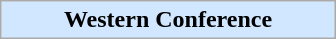<table class="wikitable" style="width:14em;">
<tr>
<th style="background-color:#D0E7FF">Western Conference</th>
</tr>
</table>
